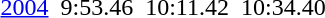<table>
<tr valign="top">
<td><a href='#'>2004</a><br></td>
<td></td>
<td>9:53.46</td>
<td></td>
<td>10:11.42</td>
<td></td>
<td>10:34.40</td>
</tr>
</table>
